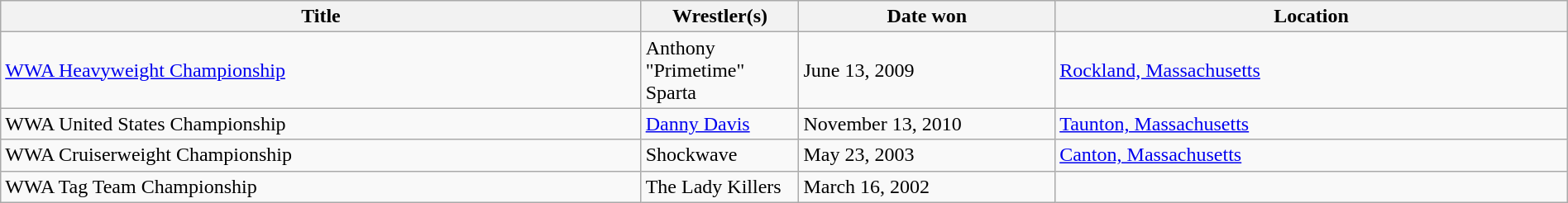<table class="wikitable" width=100%>
<tr>
<th width=25%>Title</th>
<th width=5%>Wrestler(s)</th>
<th width=10%>Date won</th>
<th width=20%>Location</th>
</tr>
<tr>
<td><a href='#'>WWA Heavyweight Championship</a></td>
<td>Anthony "Primetime" Sparta</td>
<td>June 13, 2009</td>
<td><a href='#'>Rockland, Massachusetts</a></td>
</tr>
<tr>
<td>WWA United States Championship</td>
<td><a href='#'>Danny Davis</a></td>
<td>November 13, 2010</td>
<td><a href='#'>Taunton, Massachusetts</a></td>
</tr>
<tr>
<td>WWA Cruiserweight Championship</td>
<td>Shockwave</td>
<td>May 23, 2003</td>
<td><a href='#'>Canton, Massachusetts</a></td>
</tr>
<tr>
<td>WWA Tag Team Championship</td>
<td>The Lady Killers</td>
<td>March 16, 2002</td>
<td></td>
</tr>
</table>
